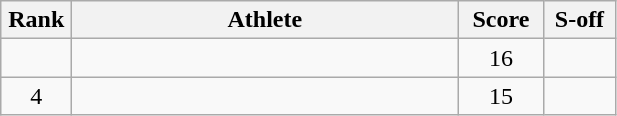<table class="wikitable" style="text-align:center">
<tr>
<th width=40>Rank</th>
<th width=250>Athlete</th>
<th width=50>Score</th>
<th width=40>S-off</th>
</tr>
<tr>
<td></td>
<td align=left></td>
<td>16</td>
<td></td>
</tr>
<tr>
<td>4</td>
<td align=left></td>
<td>15</td>
<td></td>
</tr>
</table>
